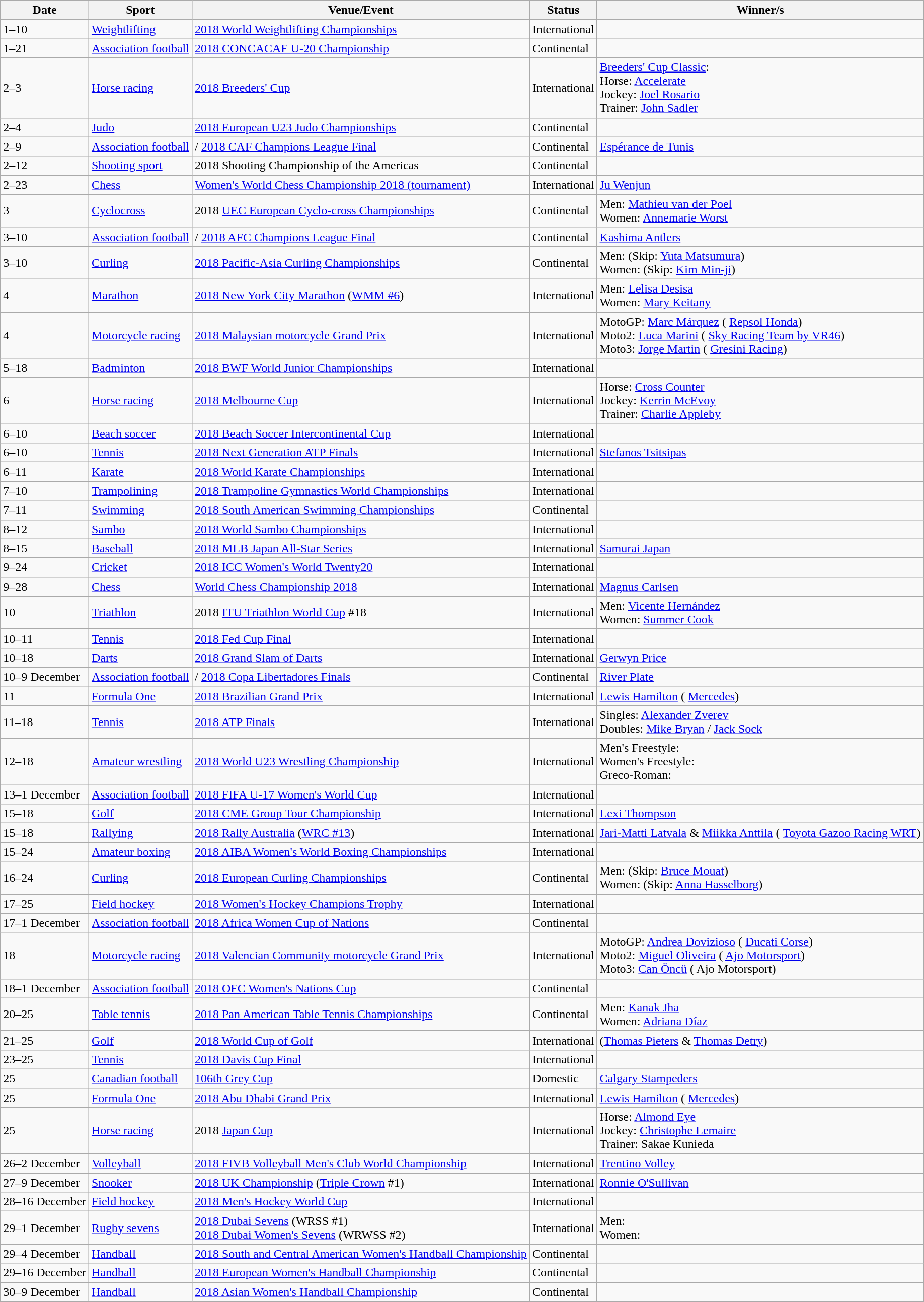<table class="wikitable sortable">
<tr>
<th>Date</th>
<th>Sport</th>
<th>Venue/Event</th>
<th>Status</th>
<th>Winner/s</th>
</tr>
<tr>
<td>1–10</td>
<td><a href='#'>Weightlifting</a></td>
<td> <a href='#'>2018 World Weightlifting Championships</a></td>
<td>International</td>
<td></td>
</tr>
<tr>
<td>1–21</td>
<td><a href='#'>Association football</a></td>
<td> <a href='#'>2018 CONCACAF U-20 Championship</a></td>
<td>Continental</td>
<td></td>
</tr>
<tr>
<td>2–3</td>
<td><a href='#'>Horse racing</a></td>
<td> <a href='#'>2018 Breeders' Cup</a></td>
<td>International</td>
<td><a href='#'>Breeders' Cup Classic</a>:<br>Horse:  <a href='#'>Accelerate</a><br> Jockey:  <a href='#'>Joel Rosario</a><br> Trainer:  <a href='#'>John Sadler</a></td>
</tr>
<tr>
<td>2–4</td>
<td><a href='#'>Judo</a></td>
<td> <a href='#'>2018 European U23 Judo Championships</a></td>
<td>Continental</td>
<td></td>
</tr>
<tr>
<td>2–9</td>
<td><a href='#'>Association football</a></td>
<td>/ <a href='#'>2018 CAF Champions League Final</a></td>
<td>Continental</td>
<td> <a href='#'>Espérance de Tunis</a></td>
</tr>
<tr>
<td>2–12</td>
<td><a href='#'>Shooting sport</a></td>
<td> 2018 Shooting Championship of the Americas</td>
<td>Continental</td>
<td></td>
</tr>
<tr>
<td>2–23</td>
<td><a href='#'>Chess</a></td>
<td> <a href='#'>Women's World Chess Championship 2018 (tournament)</a></td>
<td>International</td>
<td> <a href='#'>Ju Wenjun</a></td>
</tr>
<tr>
<td>3</td>
<td><a href='#'>Cyclocross</a></td>
<td> 2018 <a href='#'>UEC European Cyclo-cross Championships</a></td>
<td>Continental</td>
<td>Men:  <a href='#'>Mathieu van der Poel</a><br>Women:  <a href='#'>Annemarie Worst</a></td>
</tr>
<tr>
<td>3–10</td>
<td><a href='#'>Association football</a></td>
<td>/ <a href='#'>2018 AFC Champions League Final</a></td>
<td>Continental</td>
<td> <a href='#'>Kashima Antlers</a></td>
</tr>
<tr>
<td>3–10</td>
<td><a href='#'>Curling</a></td>
<td> <a href='#'>2018 Pacific-Asia Curling Championships</a></td>
<td>Continental</td>
<td>Men:  (Skip: <a href='#'>Yuta Matsumura</a>)<br>Women:  (Skip: <a href='#'>Kim Min-ji</a>)</td>
</tr>
<tr>
<td>4</td>
<td><a href='#'>Marathon</a></td>
<td> <a href='#'>2018 New York City Marathon</a> (<a href='#'>WMM #6</a>)</td>
<td>International</td>
<td>Men:  <a href='#'>Lelisa Desisa</a><br>Women:  <a href='#'>Mary Keitany</a></td>
</tr>
<tr>
<td>4</td>
<td><a href='#'>Motorcycle racing</a></td>
<td> <a href='#'>2018 Malaysian motorcycle Grand Prix</a></td>
<td>International</td>
<td>MotoGP:  <a href='#'>Marc Márquez</a> ( <a href='#'>Repsol Honda</a>) <br>Moto2:  <a href='#'>Luca Marini</a> ( <a href='#'>Sky Racing Team by VR46</a>) <br>Moto3:  <a href='#'>Jorge Martin</a> ( <a href='#'>Gresini Racing</a>)</td>
</tr>
<tr>
<td>5–18</td>
<td><a href='#'>Badminton</a></td>
<td> <a href='#'>2018 BWF World Junior Championships</a></td>
<td>International</td>
<td></td>
</tr>
<tr>
<td>6</td>
<td><a href='#'>Horse racing</a></td>
<td> <a href='#'>2018 Melbourne Cup</a></td>
<td>International</td>
<td>Horse:  <a href='#'>Cross Counter</a><br> Jockey:  <a href='#'>Kerrin McEvoy</a><br>Trainer:  <a href='#'>Charlie Appleby</a></td>
</tr>
<tr>
<td>6–10</td>
<td><a href='#'>Beach soccer</a></td>
<td> <a href='#'>2018 Beach Soccer Intercontinental Cup</a></td>
<td>International</td>
<td></td>
</tr>
<tr>
<td>6–10</td>
<td><a href='#'>Tennis</a></td>
<td> <a href='#'>2018 Next Generation ATP Finals</a></td>
<td>International</td>
<td> <a href='#'>Stefanos Tsitsipas</a></td>
</tr>
<tr>
<td>6–11</td>
<td><a href='#'>Karate</a></td>
<td> <a href='#'>2018 World Karate Championships</a></td>
<td>International</td>
<td></td>
</tr>
<tr>
<td>7–10</td>
<td><a href='#'>Trampolining</a></td>
<td> <a href='#'>2018 Trampoline Gymnastics World Championships</a></td>
<td>International</td>
<td></td>
</tr>
<tr>
<td>7–11</td>
<td><a href='#'>Swimming</a></td>
<td> <a href='#'>2018 South American Swimming Championships</a></td>
<td>Continental</td>
<td></td>
</tr>
<tr>
<td>8–12</td>
<td><a href='#'>Sambo</a></td>
<td> <a href='#'>2018 World Sambo Championships</a></td>
<td>International</td>
<td></td>
</tr>
<tr>
<td>8–15</td>
<td><a href='#'>Baseball</a></td>
<td> <a href='#'>2018 MLB Japan All-Star Series</a></td>
<td>International</td>
<td> <a href='#'>Samurai Japan</a></td>
</tr>
<tr>
<td>9–24</td>
<td><a href='#'>Cricket</a></td>
<td> <a href='#'>2018 ICC Women's World Twenty20</a></td>
<td>International</td>
<td></td>
</tr>
<tr>
<td>9–28</td>
<td><a href='#'>Chess</a></td>
<td> <a href='#'>World Chess Championship 2018</a></td>
<td>International</td>
<td> <a href='#'>Magnus Carlsen</a></td>
</tr>
<tr>
<td>10</td>
<td><a href='#'>Triathlon</a></td>
<td> 2018 <a href='#'>ITU Triathlon World Cup</a> #18</td>
<td>International</td>
<td>Men:  <a href='#'>Vicente Hernández</a><br>Women:  <a href='#'>Summer Cook</a></td>
</tr>
<tr>
<td>10–11</td>
<td><a href='#'>Tennis</a></td>
<td> <a href='#'>2018 Fed Cup Final</a></td>
<td>International</td>
<td></td>
</tr>
<tr>
<td>10–18</td>
<td><a href='#'>Darts</a></td>
<td> <a href='#'>2018 Grand Slam of Darts</a></td>
<td>International</td>
<td> <a href='#'>Gerwyn Price</a></td>
</tr>
<tr>
<td>10–9 December</td>
<td><a href='#'>Association football</a></td>
<td>/ <a href='#'>2018 Copa Libertadores Finals</a></td>
<td>Continental</td>
<td> <a href='#'>River Plate</a></td>
</tr>
<tr>
<td>11</td>
<td><a href='#'>Formula One</a></td>
<td> <a href='#'>2018 Brazilian Grand Prix</a></td>
<td>International</td>
<td> <a href='#'>Lewis Hamilton</a> ( <a href='#'>Mercedes</a>)</td>
</tr>
<tr>
<td>11–18</td>
<td><a href='#'>Tennis</a></td>
<td> <a href='#'>2018 ATP Finals</a></td>
<td>International</td>
<td>Singles:  <a href='#'>Alexander Zverev</a><br>Doubles:  <a href='#'>Mike Bryan</a> / <a href='#'>Jack Sock</a></td>
</tr>
<tr>
<td>12–18</td>
<td><a href='#'>Amateur wrestling</a></td>
<td> <a href='#'>2018 World U23 Wrestling Championship</a></td>
<td>International</td>
<td>Men's Freestyle: <br>Women's Freestyle: <br>Greco-Roman: </td>
</tr>
<tr>
<td>13–1 December</td>
<td><a href='#'>Association football</a></td>
<td> <a href='#'>2018 FIFA U-17 Women's World Cup</a></td>
<td>International</td>
<td></td>
</tr>
<tr>
<td>15–18</td>
<td><a href='#'>Golf</a></td>
<td> <a href='#'>2018 CME Group Tour Championship</a></td>
<td>International</td>
<td> <a href='#'>Lexi Thompson</a></td>
</tr>
<tr>
<td>15–18</td>
<td><a href='#'>Rallying</a></td>
<td> <a href='#'>2018 Rally Australia</a> (<a href='#'>WRC #13</a>)</td>
<td>International</td>
<td> <a href='#'>Jari-Matti Latvala</a> & <a href='#'>Miikka Anttila</a> ( <a href='#'>Toyota Gazoo Racing WRT</a>)</td>
</tr>
<tr>
<td>15–24</td>
<td><a href='#'>Amateur boxing</a></td>
<td> <a href='#'>2018 AIBA Women's World Boxing Championships</a></td>
<td>International</td>
<td></td>
</tr>
<tr>
<td>16–24</td>
<td><a href='#'>Curling</a></td>
<td> <a href='#'>2018 European Curling Championships</a></td>
<td>Continental</td>
<td>Men:  (Skip: <a href='#'>Bruce Mouat</a>)<br>Women:  (Skip: <a href='#'>Anna Hasselborg</a>)</td>
</tr>
<tr>
<td>17–25</td>
<td><a href='#'>Field hockey</a></td>
<td> <a href='#'>2018 Women's Hockey Champions Trophy</a></td>
<td>International</td>
<td></td>
</tr>
<tr>
<td>17–1 December</td>
<td><a href='#'>Association football</a></td>
<td> <a href='#'>2018 Africa Women Cup of Nations</a></td>
<td>Continental</td>
<td></td>
</tr>
<tr>
<td>18</td>
<td><a href='#'>Motorcycle racing</a></td>
<td> <a href='#'>2018 Valencian Community motorcycle Grand Prix</a></td>
<td>International</td>
<td>MotoGP:  <a href='#'>Andrea Dovizioso</a> ( <a href='#'>Ducati Corse</a>) <br>Moto2:  <a href='#'>Miguel Oliveira</a> ( <a href='#'>Ajo Motorsport</a>) <br>Moto3:  <a href='#'>Can Öncü</a> ( Ajo Motorsport)</td>
</tr>
<tr>
<td>18–1 December</td>
<td><a href='#'>Association football</a></td>
<td> <a href='#'>2018 OFC Women's Nations Cup</a></td>
<td>Continental</td>
<td></td>
</tr>
<tr>
<td>20–25</td>
<td><a href='#'>Table tennis</a></td>
<td> <a href='#'>2018 Pan American Table Tennis Championships</a></td>
<td>Continental</td>
<td>Men:  <a href='#'>Kanak Jha</a><br>Women:  <a href='#'>Adriana Díaz</a></td>
</tr>
<tr>
<td>21–25</td>
<td><a href='#'>Golf</a></td>
<td> <a href='#'>2018 World Cup of Golf</a></td>
<td>International</td>
<td> (<a href='#'>Thomas Pieters</a> & <a href='#'>Thomas Detry</a>)</td>
</tr>
<tr>
<td>23–25</td>
<td><a href='#'>Tennis</a></td>
<td> <a href='#'>2018 Davis Cup Final</a></td>
<td>International</td>
<td></td>
</tr>
<tr>
<td>25</td>
<td><a href='#'>Canadian football</a></td>
<td> <a href='#'>106th Grey Cup</a></td>
<td>Domestic</td>
<td> <a href='#'>Calgary Stampeders</a></td>
</tr>
<tr>
<td>25</td>
<td><a href='#'>Formula One</a></td>
<td> <a href='#'>2018 Abu Dhabi Grand Prix</a></td>
<td>International</td>
<td> <a href='#'>Lewis Hamilton</a> ( <a href='#'>Mercedes</a>)</td>
</tr>
<tr>
<td>25</td>
<td><a href='#'>Horse racing</a></td>
<td> 2018 <a href='#'>Japan Cup</a></td>
<td>International</td>
<td>Horse:  <a href='#'>Almond Eye</a><br>Jockey:  <a href='#'>Christophe Lemaire</a><br>Trainer:  Sakae Kunieda</td>
</tr>
<tr>
<td>26–2 December</td>
<td><a href='#'>Volleyball</a></td>
<td> <a href='#'>2018 FIVB Volleyball Men's Club World Championship</a></td>
<td>International</td>
<td> <a href='#'>Trentino Volley</a></td>
</tr>
<tr>
<td>27–9 December</td>
<td><a href='#'>Snooker</a></td>
<td> <a href='#'>2018 UK Championship</a> (<a href='#'>Triple Crown</a> #1)</td>
<td>International</td>
<td> <a href='#'>Ronnie O'Sullivan</a></td>
</tr>
<tr>
<td>28–16 December</td>
<td><a href='#'>Field hockey</a></td>
<td> <a href='#'>2018 Men's Hockey World Cup</a></td>
<td>International</td>
<td></td>
</tr>
<tr>
<td>29–1 December</td>
<td><a href='#'>Rugby sevens</a></td>
<td> <a href='#'>2018 Dubai Sevens</a> (WRSS #1)<br> <a href='#'>2018 Dubai Women's Sevens</a> (WRWSS #2)</td>
<td>International</td>
<td>Men: <br>Women: </td>
</tr>
<tr>
<td>29–4 December</td>
<td><a href='#'>Handball</a></td>
<td> <a href='#'>2018 South and Central American Women's Handball Championship</a></td>
<td>Continental</td>
<td></td>
</tr>
<tr>
<td>29–16 December</td>
<td><a href='#'>Handball</a></td>
<td> <a href='#'>2018 European Women's Handball Championship</a></td>
<td>Continental</td>
<td></td>
</tr>
<tr>
<td>30–9 December</td>
<td><a href='#'>Handball</a></td>
<td> <a href='#'>2018 Asian Women's Handball Championship</a></td>
<td>Continental</td>
<td></td>
</tr>
</table>
